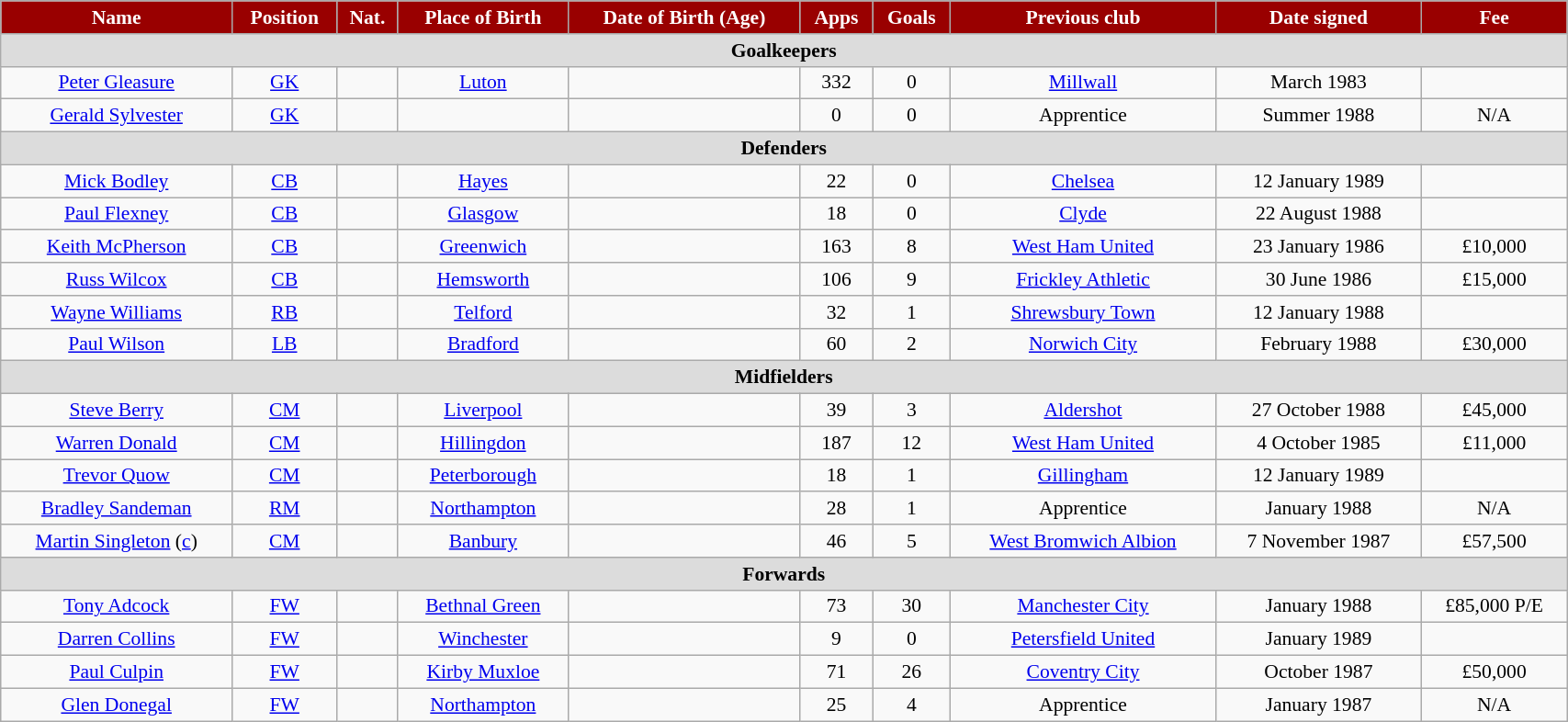<table class="wikitable" style="text-align:center; font-size:90%; width:90%;">
<tr>
<th style="background:#900; color:#FFF; text-align:center;">Name</th>
<th style="background:#900; color:#FFF; text-align:center;">Position</th>
<th style="background:#900; color:#FFF; text-align:center;">Nat.</th>
<th style="background:#900; color:#FFF; text-align:center;">Place of Birth</th>
<th style="background:#900; color:#FFF; text-align:center;">Date of Birth (Age)</th>
<th style="background:#900; color:#FFF; text-align:center;">Apps</th>
<th style="background:#900; color:#FFF; text-align:center;">Goals</th>
<th style="background:#900; color:#FFF; text-align:center;">Previous club</th>
<th style="background:#900; color:#FFF; text-align:center;">Date signed</th>
<th style="background:#900; color:#FFF; text-align:center;">Fee</th>
</tr>
<tr>
<th colspan="12" style="background:#dcdcdc; text-align:center;">Goalkeepers</th>
</tr>
<tr>
<td><a href='#'>Peter Gleasure</a></td>
<td><a href='#'>GK</a></td>
<td></td>
<td><a href='#'>Luton</a></td>
<td></td>
<td>332</td>
<td>0</td>
<td><a href='#'>Millwall</a></td>
<td>March 1983</td>
<td></td>
</tr>
<tr>
<td><a href='#'>Gerald Sylvester</a></td>
<td><a href='#'>GK</a></td>
<td></td>
<td></td>
<td></td>
<td>0</td>
<td>0</td>
<td>Apprentice</td>
<td>Summer 1988</td>
<td>N/A</td>
</tr>
<tr>
<th colspan="12" style="background:#dcdcdc; text-align:center;">Defenders</th>
</tr>
<tr>
<td><a href='#'>Mick Bodley</a></td>
<td><a href='#'>CB</a></td>
<td></td>
<td><a href='#'>Hayes</a></td>
<td></td>
<td>22</td>
<td>0</td>
<td><a href='#'>Chelsea</a></td>
<td>12 January 1989</td>
<td></td>
</tr>
<tr>
<td><a href='#'>Paul Flexney</a></td>
<td><a href='#'>CB</a></td>
<td></td>
<td><a href='#'>Glasgow</a></td>
<td></td>
<td>18</td>
<td>0</td>
<td><a href='#'>Clyde</a></td>
<td>22 August 1988</td>
<td></td>
</tr>
<tr>
<td><a href='#'>Keith McPherson</a></td>
<td><a href='#'>CB</a></td>
<td></td>
<td><a href='#'>Greenwich</a></td>
<td></td>
<td>163</td>
<td>8</td>
<td><a href='#'>West Ham United</a></td>
<td>23 January 1986</td>
<td>£10,000</td>
</tr>
<tr>
<td><a href='#'>Russ Wilcox</a></td>
<td><a href='#'>CB</a></td>
<td></td>
<td><a href='#'>Hemsworth</a></td>
<td></td>
<td>106</td>
<td>9</td>
<td><a href='#'>Frickley Athletic</a></td>
<td>30 June 1986</td>
<td>£15,000</td>
</tr>
<tr>
<td><a href='#'>Wayne Williams</a></td>
<td><a href='#'>RB</a></td>
<td></td>
<td><a href='#'>Telford</a></td>
<td></td>
<td>32</td>
<td>1</td>
<td><a href='#'>Shrewsbury Town</a></td>
<td>12 January 1988</td>
<td></td>
</tr>
<tr>
<td><a href='#'>Paul Wilson</a></td>
<td><a href='#'>LB</a></td>
<td></td>
<td><a href='#'>Bradford</a></td>
<td></td>
<td>60</td>
<td>2</td>
<td><a href='#'>Norwich City</a></td>
<td>February 1988</td>
<td>£30,000</td>
</tr>
<tr>
<th colspan="12" style="background:#dcdcdc; text-align:center;">Midfielders</th>
</tr>
<tr>
<td><a href='#'>Steve Berry</a></td>
<td><a href='#'>CM</a></td>
<td></td>
<td><a href='#'>Liverpool</a></td>
<td></td>
<td>39</td>
<td>3</td>
<td><a href='#'>Aldershot</a></td>
<td>27 October 1988</td>
<td>£45,000</td>
</tr>
<tr>
<td><a href='#'>Warren Donald</a></td>
<td><a href='#'>CM</a></td>
<td></td>
<td><a href='#'>Hillingdon</a></td>
<td></td>
<td>187</td>
<td>12</td>
<td><a href='#'>West Ham United</a></td>
<td>4 October 1985</td>
<td>£11,000</td>
</tr>
<tr>
<td><a href='#'>Trevor Quow</a></td>
<td><a href='#'>CM</a></td>
<td></td>
<td><a href='#'>Peterborough</a></td>
<td></td>
<td>18</td>
<td>1</td>
<td><a href='#'>Gillingham</a></td>
<td>12 January 1989</td>
<td></td>
</tr>
<tr>
<td><a href='#'>Bradley Sandeman</a></td>
<td><a href='#'>RM</a></td>
<td></td>
<td><a href='#'>Northampton</a></td>
<td></td>
<td>28</td>
<td>1</td>
<td>Apprentice</td>
<td>January 1988</td>
<td>N/A</td>
</tr>
<tr>
<td><a href='#'>Martin Singleton</a> (<a href='#'>c</a>)</td>
<td><a href='#'>CM</a></td>
<td></td>
<td><a href='#'>Banbury</a></td>
<td></td>
<td>46</td>
<td>5</td>
<td><a href='#'>West Bromwich Albion</a></td>
<td>7 November 1987</td>
<td>£57,500</td>
</tr>
<tr>
<th colspan="12" style="background:#dcdcdc; text-align:center;">Forwards</th>
</tr>
<tr>
<td><a href='#'>Tony Adcock</a></td>
<td><a href='#'>FW</a></td>
<td></td>
<td><a href='#'>Bethnal Green</a></td>
<td></td>
<td>73</td>
<td>30</td>
<td><a href='#'>Manchester City</a></td>
<td>January 1988</td>
<td>£85,000 P/E</td>
</tr>
<tr>
<td><a href='#'>Darren Collins</a></td>
<td><a href='#'>FW</a></td>
<td></td>
<td><a href='#'>Winchester</a></td>
<td></td>
<td>9</td>
<td>0</td>
<td><a href='#'>Petersfield United</a></td>
<td>January 1989</td>
<td></td>
</tr>
<tr>
<td><a href='#'>Paul Culpin</a></td>
<td><a href='#'>FW</a></td>
<td></td>
<td><a href='#'>Kirby Muxloe</a></td>
<td></td>
<td>71</td>
<td>26</td>
<td><a href='#'>Coventry City</a></td>
<td>October 1987</td>
<td>£50,000</td>
</tr>
<tr>
<td><a href='#'>Glen Donegal</a></td>
<td><a href='#'>FW</a></td>
<td></td>
<td><a href='#'>Northampton</a></td>
<td></td>
<td>25</td>
<td>4</td>
<td>Apprentice</td>
<td>January 1987</td>
<td>N/A</td>
</tr>
</table>
